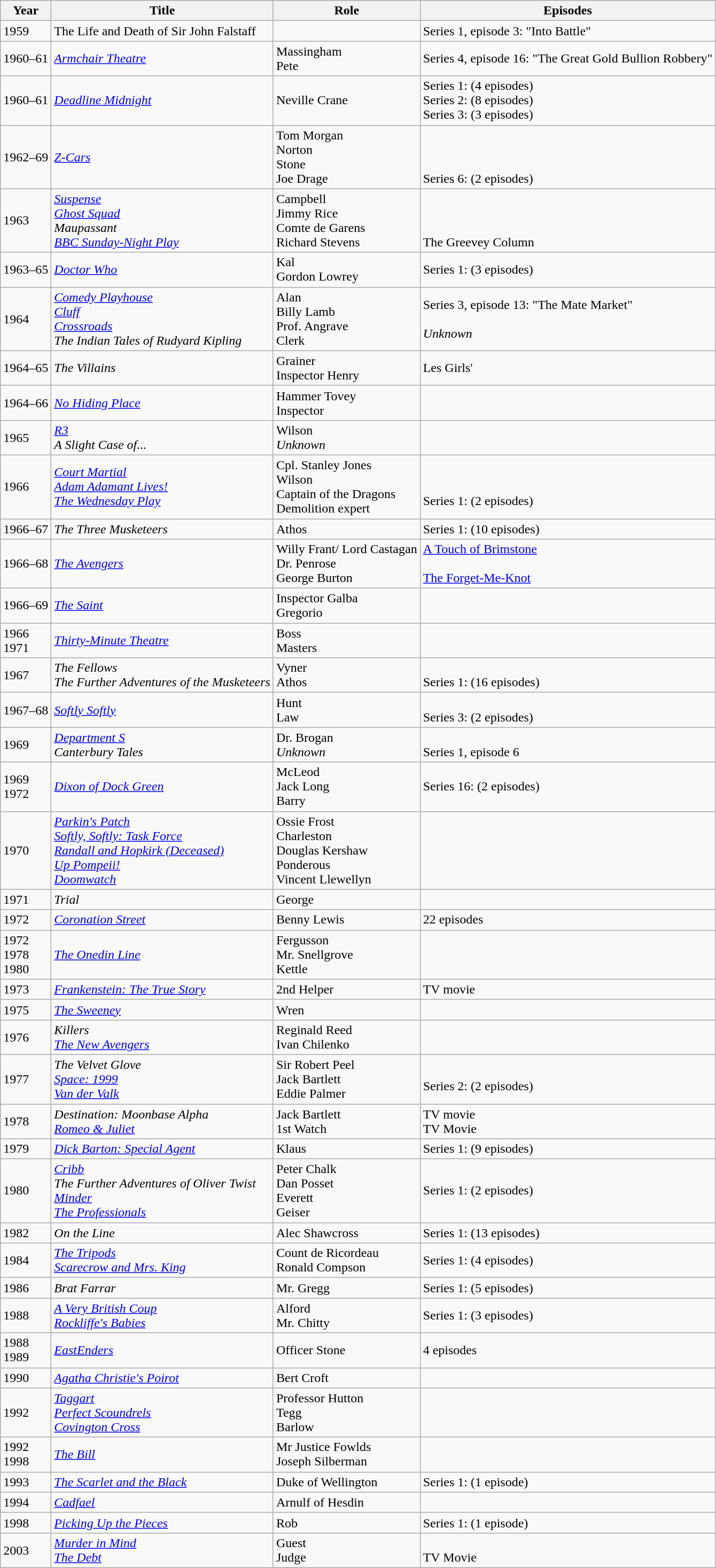<table class="wikitable sortable jquery-tablesorter">
<tr>
<th>Year</th>
<th>Title</th>
<th>Role</th>
<th>Episodes</th>
</tr>
<tr>
<td>1959</td>
<td>The Life and Death of Sir John Falstaff</td>
<td></td>
<td>Series 1, episode 3: "Into Battle"</td>
</tr>
<tr>
<td>1960–61</td>
<td><em><a href='#'>Armchair Theatre</a></em></td>
<td>Massingham<br>Pete</td>
<td>Series 4, episode 16: "The Great Gold Bullion Robbery"<br></td>
</tr>
<tr>
<td>1960–61</td>
<td><em><a href='#'>Deadline Midnight</a></em></td>
<td>Neville Crane</td>
<td>Series 1: (4 episodes)<br>Series 2: (8 episodes)<br>Series 3: (3 episodes)</td>
</tr>
<tr>
<td>1962–69</td>
<td><em><a href='#'>Z-Cars</a></em></td>
<td>Tom Morgan<br>Norton<br>Stone<br>Joe Drage</td>
<td><br><br><br>Series 6: (2 episodes)</td>
</tr>
<tr>
<td>1963</td>
<td><em><a href='#'>Suspense</a></em><br><em><a href='#'>Ghost Squad</a></em><br><em>Maupassant</em><br><em><a href='#'>BBC Sunday-Night Play</a></em></td>
<td>Campbell<br>Jimmy Rice<br>Comte de Garens<br>Richard Stevens</td>
<td><br><br><br>The Greevey Column</td>
</tr>
<tr>
<td>1963–65</td>
<td><em><a href='#'>Doctor Who</a></em></td>
<td>Kal<br>Gordon Lowrey</td>
<td>Series 1: (3 episodes)<br></td>
</tr>
<tr>
<td>1964</td>
<td><em><a href='#'>Comedy Playhouse</a></em><br><em><a href='#'>Cluff</a></em><br><em><a href='#'>Crossroads</a></em><br><em>The Indian Tales of Rudyard Kipling</em></td>
<td>Alan<br>Billy Lamb<br>Prof. Angrave<br>Clerk</td>
<td>Series 3, episode 13: "The Mate Market"<br><br><em>Unknown </em><br></td>
</tr>
<tr>
<td>1964–65</td>
<td><em>The Villains </em></td>
<td>Grainer<br>Inspector Henry</td>
<td>Les Girls'<br></td>
</tr>
<tr>
<td>1964–66</td>
<td><em><a href='#'>No Hiding Place</a></em></td>
<td>Hammer Tovey<br>Inspector</td>
<td><br></td>
</tr>
<tr>
<td>1965</td>
<td><em><a href='#'>R3</a></em><br><em>A Slight Case of...</em></td>
<td>Wilson<br><em>Unknown</em></td>
<td><br></td>
</tr>
<tr>
<td>1966</td>
<td><em><a href='#'>Court Martial</a></em><br><em><a href='#'>Adam Adamant Lives!</a></em><br><em><a href='#'>The Wednesday Play</a></em></td>
<td>Cpl. Stanley Jones<br>Wilson<br>Captain of the Dragons<br>Demolition expert</td>
<td><br><br>Series 1: (2 episodes)</td>
</tr>
<tr>
<td>1966–67</td>
<td><em>The Three Musketeers </em></td>
<td>Athos</td>
<td>Series 1: (10 episodes)</td>
</tr>
<tr>
<td>1966–68</td>
<td><em><a href='#'>The Avengers</a> </em></td>
<td>Willy Frant/ Lord Castagan<br>Dr. Penrose<br>George Burton</td>
<td><a href='#'>A Touch of Brimstone</a><br><br><a href='#'>The Forget-Me-Knot</a></td>
</tr>
<tr>
<td>1966–69</td>
<td><em><a href='#'>The Saint</a></em></td>
<td>Inspector Galba<br>Gregorio</td>
<td><br></td>
</tr>
<tr>
<td>1966<br>1971</td>
<td><em><a href='#'>Thirty-Minute Theatre</a></em></td>
<td>Boss<br>Masters</td>
<td><br></td>
</tr>
<tr>
<td>1967</td>
<td><em>The Fellows</em><br><em>The Further Adventures of the Musketeers</em></td>
<td>Vyner<br>Athos</td>
<td><br>Series 1: (16 episodes)</td>
</tr>
<tr>
<td>1967–68</td>
<td><em><a href='#'>Softly Softly</a> </em></td>
<td>Hunt<br>Law</td>
<td><br>Series 3: (2 episodes)</td>
</tr>
<tr>
<td>1969</td>
<td><em><a href='#'>Department S</a></em><br><em>Canterbury Tales</em></td>
<td>Dr. Brogan<br><em>Unknown</em></td>
<td><br>Series 1, episode 6</td>
</tr>
<tr>
<td>1969<br>1972</td>
<td><em><a href='#'>Dixon of Dock Green</a></em></td>
<td>McLeod<br>Jack Long<br>Barry</td>
<td>Series 16: (2 episodes)<br></td>
</tr>
<tr>
<td>1970</td>
<td><em><a href='#'>Parkin's Patch</a></em><br><em><a href='#'>Softly, Softly: Task Force</a></em><br><em><a href='#'>Randall and Hopkirk (Deceased)</a></em><br><em><a href='#'>Up Pompeii!</a></em><br><em><a href='#'>Doomwatch</a></em></td>
<td>Ossie Frost<br>Charleston<br>Douglas Kershaw<br>Ponderous<br>Vincent Llewellyn</td>
<td><br><br><br><br></td>
</tr>
<tr>
<td>1971</td>
<td><em>Trial</em></td>
<td>George</td>
<td></td>
</tr>
<tr>
<td>1972</td>
<td><em><a href='#'>Coronation Street</a></em></td>
<td>Benny Lewis</td>
<td>22 episodes</td>
</tr>
<tr>
<td>1972<br>1978<br>1980</td>
<td><em><a href='#'>The Onedin Line</a></em></td>
<td>Fergusson<br>Mr. Snellgrove<br>Kettle</td>
<td><br><br></td>
</tr>
<tr>
<td>1973</td>
<td><em><a href='#'>Frankenstein: The True Story</a></em></td>
<td>2nd Helper</td>
<td>TV movie</td>
</tr>
<tr>
<td>1975</td>
<td><em><a href='#'>The Sweeney</a></em></td>
<td>Wren</td>
<td></td>
</tr>
<tr>
<td>1976</td>
<td><em>Killers</em><br><em><a href='#'>The New Avengers</a></em></td>
<td>Reginald Reed<br>Ivan Chilenko</td>
<td><br></td>
</tr>
<tr>
<td>1977</td>
<td><em>The Velvet Glove</em><br><em><a href='#'>Space: 1999</a></em><br><em><a href='#'>Van der Valk</a></em></td>
<td>Sir Robert Peel<br>Jack Bartlett<br>Eddie Palmer</td>
<td><br>Series 2: (2 episodes)<br></td>
</tr>
<tr>
<td>1978</td>
<td><em>Destination: Moonbase Alpha</em><br><em><a href='#'>Romeo & Juliet</a></em></td>
<td>Jack Bartlett<br>1st Watch</td>
<td>TV movie<br>TV Movie</td>
</tr>
<tr>
<td>1979</td>
<td><em><a href='#'>Dick Barton: Special Agent</a></em></td>
<td>Klaus</td>
<td>Series 1: (9 episodes)</td>
</tr>
<tr>
<td>1980</td>
<td><em><a href='#'>Cribb</a></em><br><em>The Further Adventures of Oliver Twist</em><br><em><a href='#'>Minder</a> </em><br><em><a href='#'>The Professionals</a> </em></td>
<td>Peter Chalk<br>Dan Posset<br>Everett<br>Geiser</td>
<td><br>Series 1: (2 episodes)<br><br></td>
</tr>
<tr>
<td>1982</td>
<td><em>On the Line</em></td>
<td>Alec Shawcross</td>
<td>Series 1: (13 episodes)</td>
</tr>
<tr>
<td>1984</td>
<td><em><a href='#'>The Tripods</a></em><br><em><a href='#'>Scarecrow and Mrs. King</a></em></td>
<td>Count de Ricordeau<br>Ronald Compson</td>
<td>Series 1: (4 episodes)<br></td>
</tr>
<tr>
<td>1986</td>
<td><em>Brat Farrar</em></td>
<td>Mr. Gregg</td>
<td>Series 1: (5 episodes)</td>
</tr>
<tr>
<td>1988</td>
<td><em><a href='#'>A Very British Coup</a></em><br><em><a href='#'>Rockliffe's Babies</a></em></td>
<td>Alford<br>Mr. Chitty</td>
<td>Series 1: (3 episodes)<br></td>
</tr>
<tr>
<td>1988<br>1989</td>
<td><em><a href='#'>EastEnders</a></em></td>
<td>Officer Stone</td>
<td>4 episodes</td>
</tr>
<tr>
<td>1990</td>
<td><em><a href='#'>Agatha Christie's Poirot</a></em></td>
<td>Bert Croft</td>
<td></td>
</tr>
<tr>
<td>1992</td>
<td><em><a href='#'>Taggart</a></em><br><em><a href='#'>Perfect Scoundrels</a></em><br><em><a href='#'>Covington Cross</a></em></td>
<td>Professor Hutton<br>Tegg<br>Barlow</td>
<td><br><br></td>
</tr>
<tr>
<td>1992<br>1998</td>
<td><em><a href='#'>The Bill</a></em></td>
<td>Mr Justice Fowlds<br>Joseph Silberman</td>
<td><br></td>
</tr>
<tr>
<td>1993</td>
<td><em><a href='#'>The Scarlet and the Black</a></em></td>
<td>Duke of Wellington</td>
<td>Series 1: (1 episode)</td>
</tr>
<tr>
<td>1994</td>
<td><em><a href='#'>Cadfael</a></em></td>
<td>Arnulf of Hesdin</td>
<td></td>
</tr>
<tr>
<td>1998</td>
<td><em><a href='#'>Picking Up the Pieces</a></em></td>
<td>Rob</td>
<td>Series 1: (1 episode)</td>
</tr>
<tr>
<td>2003</td>
<td><em><a href='#'>Murder in Mind</a></em><br><em><a href='#'>The Debt</a></em></td>
<td>Guest<br>Judge</td>
<td><br>TV Movie</td>
</tr>
</table>
